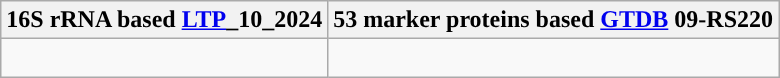<table class="wikitable">
<tr>
<th colspan=1>16S rRNA based <a href='#'>LTP</a>_10_2024</th>
<th colspan=1>53 marker proteins based <a href='#'>GTDB</a> 09-RS220</th>
</tr>
<tr>
<td style="vertical-align:top"><br></td>
<td><br></td>
</tr>
</table>
